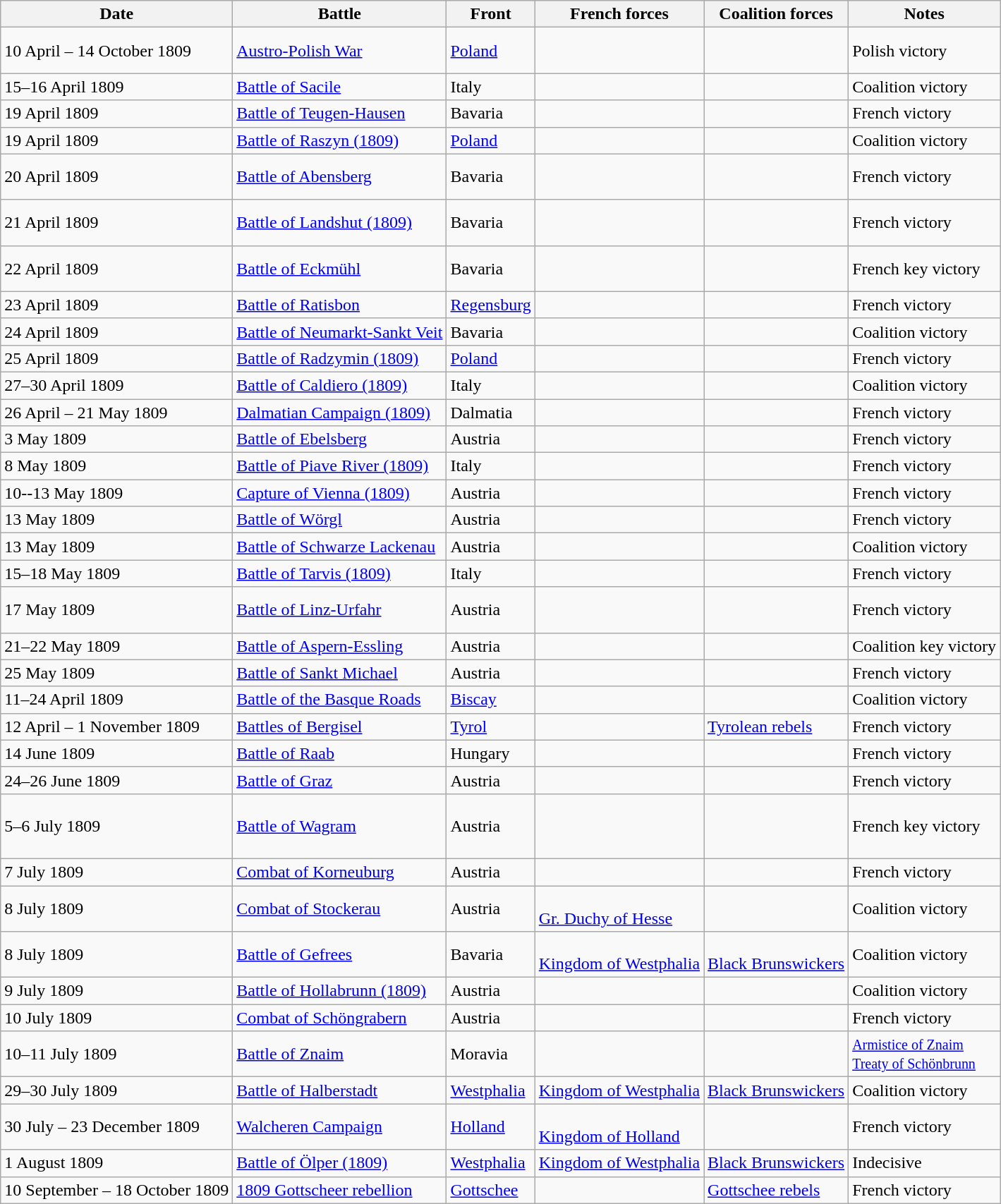<table class="wikitable sortable">
<tr>
<th data-sort-type=date>Date</th>
<th>Battle</th>
<th>Front</th>
<th>French forces</th>
<th>Coalition forces</th>
<th>Notes</th>
</tr>
<tr>
<td>10 April – 14 October 1809</td>
<td><a href='#'>Austro-Polish War</a></td>
<td><a href='#'>Poland</a></td>
<td><br><br></td>
<td></td>
<td>Polish victory</td>
</tr>
<tr>
<td>15–16 April 1809</td>
<td><a href='#'>Battle of Sacile</a></td>
<td>Italy</td>
<td><br></td>
<td></td>
<td>Coalition victory</td>
</tr>
<tr>
<td>19 April 1809</td>
<td><a href='#'>Battle of Teugen-Hausen</a></td>
<td>Bavaria</td>
<td><br></td>
<td></td>
<td>French victory</td>
</tr>
<tr>
<td>19 April 1809</td>
<td><a href='#'>Battle of Raszyn (1809)</a></td>
<td><a href='#'>Poland</a></td>
<td><br></td>
<td></td>
<td>Coalition victory</td>
</tr>
<tr>
<td>20 April 1809</td>
<td><a href='#'>Battle of Abensberg</a></td>
<td>Bavaria</td>
<td><br><br></td>
<td></td>
<td>French victory</td>
</tr>
<tr>
<td>21 April 1809</td>
<td><a href='#'>Battle of Landshut (1809)</a></td>
<td>Bavaria</td>
<td><br><br></td>
<td></td>
<td>French victory</td>
</tr>
<tr>
<td>22 April 1809</td>
<td><a href='#'>Battle of Eckmühl</a></td>
<td>Bavaria</td>
<td><br><br></td>
<td></td>
<td>French key victory</td>
</tr>
<tr>
<td>23 April 1809</td>
<td><a href='#'>Battle of Ratisbon</a></td>
<td><a href='#'>Regensburg</a></td>
<td></td>
<td></td>
<td>French victory</td>
</tr>
<tr>
<td>24 April 1809</td>
<td><a href='#'>Battle of Neumarkt-Sankt Veit</a></td>
<td>Bavaria</td>
<td><br></td>
<td></td>
<td>Coalition victory</td>
</tr>
<tr>
<td>25 April 1809</td>
<td><a href='#'>Battle of Radzymin (1809)</a></td>
<td><a href='#'>Poland</a></td>
<td></td>
<td></td>
<td>French victory</td>
</tr>
<tr>
<td>27–30 April 1809</td>
<td><a href='#'>Battle of Caldiero (1809)</a></td>
<td>Italy</td>
<td><br></td>
<td></td>
<td>Coalition victory</td>
</tr>
<tr>
<td>26 April – 21 May 1809</td>
<td><a href='#'>Dalmatian Campaign (1809)</a></td>
<td>Dalmatia</td>
<td></td>
<td></td>
<td>French victory</td>
</tr>
<tr>
<td>3 May 1809</td>
<td><a href='#'>Battle of Ebelsberg</a></td>
<td>Austria</td>
<td></td>
<td></td>
<td>French victory</td>
</tr>
<tr>
<td>8 May 1809</td>
<td><a href='#'>Battle of Piave River (1809)</a></td>
<td>Italy</td>
<td><br></td>
<td></td>
<td>French victory</td>
</tr>
<tr>
<td>10--13 May 1809</td>
<td><a href='#'>Capture of Vienna (1809)</a></td>
<td>Austria</td>
<td></td>
<td></td>
<td>French victory</td>
</tr>
<tr>
<td>13 May 1809</td>
<td><a href='#'>Battle of Wörgl</a></td>
<td>Austria</td>
<td><br></td>
<td></td>
<td>French victory</td>
</tr>
<tr>
<td>13 May 1809</td>
<td><a href='#'>Battle of Schwarze Lackenau</a></td>
<td>Austria</td>
<td></td>
<td></td>
<td>Coalition victory</td>
</tr>
<tr>
<td>15–18 May 1809</td>
<td><a href='#'>Battle of Tarvis (1809)</a></td>
<td>Italy</td>
<td></td>
<td></td>
<td>French victory</td>
</tr>
<tr>
<td>17 May 1809</td>
<td><a href='#'>Battle of Linz-Urfahr</a></td>
<td>Austria</td>
<td><br><br></td>
<td></td>
<td>French victory</td>
</tr>
<tr>
<td>21–22 May 1809</td>
<td><a href='#'>Battle of Aspern-Essling</a></td>
<td>Austria</td>
<td></td>
<td></td>
<td>Coalition key victory</td>
</tr>
<tr>
<td>25 May 1809</td>
<td><a href='#'>Battle of Sankt Michael</a></td>
<td>Austria</td>
<td></td>
<td></td>
<td>French victory</td>
</tr>
<tr>
<td>11–24 April 1809</td>
<td><a href='#'>Battle of the Basque Roads</a></td>
<td><a href='#'>Biscay</a></td>
<td></td>
<td></td>
<td>Coalition victory</td>
</tr>
<tr>
<td>12 April – 1 November 1809</td>
<td><a href='#'>Battles of Bergisel</a></td>
<td><a href='#'>Tyrol</a></td>
<td><br></td>
<td> <a href='#'>Tyrolean rebels</a><br></td>
<td>French victory</td>
</tr>
<tr>
<td>14 June 1809</td>
<td><a href='#'>Battle of Raab</a></td>
<td>Hungary</td>
<td><br></td>
<td><br></td>
<td>French victory</td>
</tr>
<tr>
<td>24–26 June 1809</td>
<td><a href='#'>Battle of Graz</a></td>
<td>Austria</td>
<td></td>
<td></td>
<td>French victory</td>
</tr>
<tr>
<td>5–6 July 1809</td>
<td><a href='#'>Battle of Wagram</a></td>
<td>Austria</td>
<td><br><br><br></td>
<td></td>
<td>French key victory</td>
</tr>
<tr>
<td>7 July 1809</td>
<td><a href='#'>Combat of Korneuburg</a></td>
<td>Austria</td>
<td></td>
<td></td>
<td>French victory</td>
</tr>
<tr>
<td>8 July 1809</td>
<td><a href='#'>Combat of Stockerau</a></td>
<td>Austria</td>
<td><br> <a href='#'>Gr. Duchy of Hesse</a></td>
<td></td>
<td>Coalition victory</td>
</tr>
<tr>
<td>8 July 1809</td>
<td><a href='#'>Battle of Gefrees</a></td>
<td>Bavaria</td>
<td><br> <a href='#'>Kingdom of Westphalia</a><br></td>
<td><br> <a href='#'>Black Brunswickers</a></td>
<td>Coalition victory</td>
</tr>
<tr>
<td>9 July 1809</td>
<td><a href='#'>Battle of Hollabrunn (1809)</a></td>
<td>Austria</td>
<td></td>
<td></td>
<td>Coalition victory</td>
</tr>
<tr>
<td>10 July 1809</td>
<td><a href='#'>Combat of Schöngrabern</a></td>
<td>Austria</td>
<td></td>
<td></td>
<td>French victory</td>
</tr>
<tr>
<td>10–11 July 1809</td>
<td><a href='#'>Battle of Znaim</a></td>
<td>Moravia</td>
<td></td>
<td></td>
<td><small><a href='#'>Armistice of Znaim</a></small><br><small><a href='#'>Treaty of Schönbrunn</a></small></td>
</tr>
<tr>
<td>29–30 July 1809</td>
<td><a href='#'>Battle of Halberstadt</a></td>
<td><a href='#'>Westphalia</a></td>
<td> <a href='#'>Kingdom of Westphalia</a></td>
<td> <a href='#'>Black Brunswickers</a></td>
<td>Coalition victory</td>
</tr>
<tr>
<td>30 July – 23 December 1809</td>
<td><a href='#'>Walcheren Campaign</a></td>
<td><a href='#'>Holland</a></td>
<td><br> <a href='#'>Kingdom of Holland</a></td>
<td></td>
<td>French victory</td>
</tr>
<tr>
<td>1 August 1809</td>
<td><a href='#'>Battle of Ölper (1809)</a></td>
<td><a href='#'>Westphalia</a></td>
<td> <a href='#'>Kingdom of Westphalia</a></td>
<td> <a href='#'>Black Brunswickers</a></td>
<td>Indecisive</td>
</tr>
<tr>
<td>10 September – 18 October 1809</td>
<td><a href='#'>1809 Gottscheer rebellion</a></td>
<td><a href='#'>Gottschee</a></td>
<td></td>
<td> <a href='#'>Gottschee rebels</a></td>
<td>French victory</td>
</tr>
</table>
